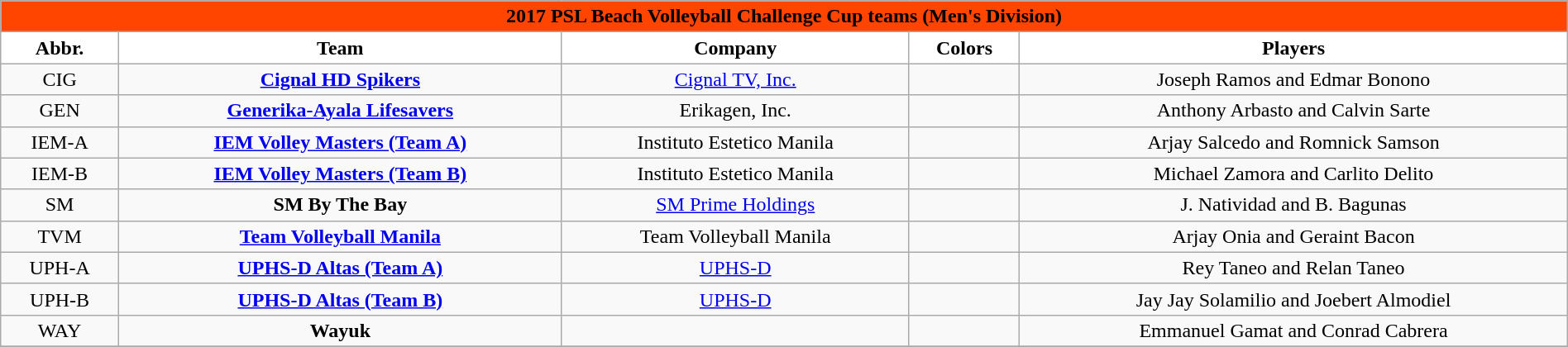<table class="wikitable" style="width:100%; text-align:left">
<tr>
<th style=background:#FF4500 colspan=6><span>2017 PSL Beach Volleyball Challenge Cup teams (Men's Division)</span></th>
</tr>
<tr>
<th style="background:white">Abbr.</th>
<th style="background:white">Team</th>
<th style="background:white">Company</th>
<th style="background:white">Colors</th>
<th style="background:white">Players</th>
</tr>
<tr>
<td align=center>CIG</td>
<td align=center><strong><a href='#'>Cignal HD Spikers</a></strong></td>
<td align=center><a href='#'>Cignal TV, Inc.</a></td>
<td align=center> </td>
<td align=center>Joseph Ramos and Edmar Bonono</td>
</tr>
<tr>
<td align=center>GEN</td>
<td align=center><strong><a href='#'>Generika-Ayala Lifesavers</a></strong></td>
<td align=center>Erikagen, Inc.</td>
<td align=center>  </td>
<td align=center>Anthony Arbasto and Calvin Sarte</td>
</tr>
<tr>
<td align=center>IEM-A</td>
<td align=center><strong><a href='#'>IEM Volley Masters (Team A)</a></strong></td>
<td align=center>Instituto Estetico Manila</td>
<td align=center> </td>
<td align=center>Arjay Salcedo and Romnick Samson</td>
</tr>
<tr>
<td align=center>IEM-B</td>
<td align=center><strong><a href='#'>IEM Volley Masters (Team B)</a></strong></td>
<td align=center>Instituto Estetico Manila</td>
<td align=center> </td>
<td align=center>Michael Zamora and Carlito Delito</td>
</tr>
<tr>
<td align=center>SM</td>
<td align=center><strong>SM By The Bay</strong></td>
<td align=center><a href='#'>SM Prime Holdings</a></td>
<td align=center> </td>
<td align=center>J. Natividad and B. Bagunas</td>
</tr>
<tr>
<td align=center>TVM</td>
<td align=center><strong><a href='#'>Team Volleyball Manila</a></strong></td>
<td align=center>Team Volleyball Manila</td>
<td align=center> </td>
<td align=center>Arjay Onia and Geraint Bacon</td>
</tr>
<tr>
<td align=center>UPH-A</td>
<td align=center><strong><a href='#'>UPHS-D Altas (Team A)</a></strong></td>
<td align=center><a href='#'>UPHS-D</a></td>
<td align=center> </td>
<td align=center>Rey Taneo and Relan Taneo</td>
</tr>
<tr>
<td align=center>UPH-B</td>
<td align=center><strong><a href='#'>UPHS-D Altas (Team B)</a></strong></td>
<td align=center><a href='#'>UPHS-D</a></td>
<td align=center> </td>
<td align=center>Jay Jay Solamilio and Joebert Almodiel</td>
</tr>
<tr>
<td align=center>WAY</td>
<td align=center><strong>Wayuk</strong></td>
<td align=center></td>
<td align=center> </td>
<td align=center>Emmanuel Gamat and Conrad Cabrera</td>
</tr>
<tr>
</tr>
</table>
